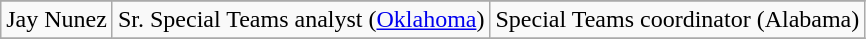<table class="wikitable">
<tr>
</tr>
<tr>
<td>Jay Nunez</td>
<td>Sr. Special Teams analyst (<a href='#'>Oklahoma</a>)</td>
<td>Special Teams coordinator (Alabama) </td>
</tr>
<tr>
</tr>
</table>
